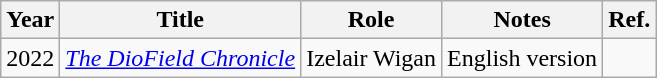<table class="wikitable">
<tr>
<th>Year</th>
<th>Title</th>
<th>Role</th>
<th>Notes</th>
<th>Ref.</th>
</tr>
<tr>
<td>2022</td>
<td><em><a href='#'>The DioField Chronicle</a></em></td>
<td>Izelair Wigan</td>
<td>English version</td>
<td></td>
</tr>
</table>
